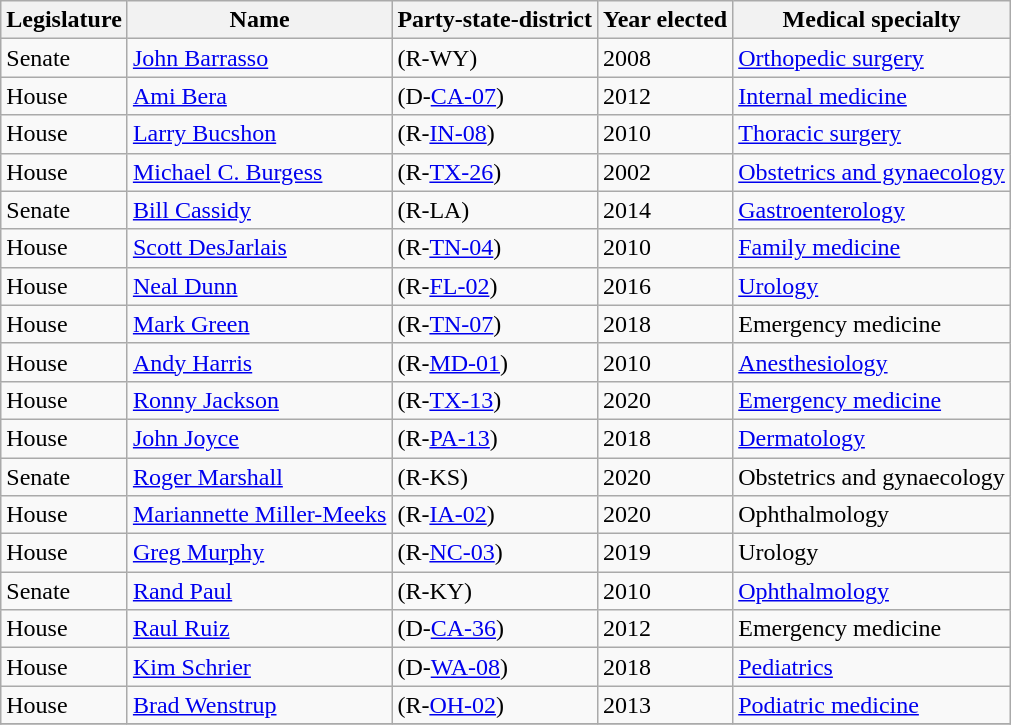<table class="wikitable sortable">
<tr>
<th>Legislature</th>
<th>Name</th>
<th>Party-state-district</th>
<th data-sort-type="number">Year elected</th>
<th>Medical specialty</th>
</tr>
<tr>
<td>Senate</td>
<td data-sort-value="Barrasso, John"><a href='#'>John Barrasso</a></td>
<td>(R-WY)</td>
<td>2008</td>
<td><a href='#'>Orthopedic surgery</a></td>
</tr>
<tr>
<td>House</td>
<td data-sort-value="Bera, Amy"><a href='#'>Ami Bera</a></td>
<td>(D-<a href='#'>CA-07</a>)</td>
<td>2012</td>
<td><a href='#'>Internal medicine</a></td>
</tr>
<tr>
<td>House</td>
<td data-sort-value="Bucshon, Larry"><a href='#'>Larry Bucshon</a></td>
<td>(R-<a href='#'>IN-08</a>)</td>
<td>2010</td>
<td><a href='#'>Thoracic surgery</a></td>
</tr>
<tr>
<td>House</td>
<td data-sort-value="Burgess, Michael C."><a href='#'>Michael C. Burgess</a></td>
<td>(R-<a href='#'>TX-26</a>)</td>
<td>2002</td>
<td><a href='#'>Obstetrics and gynaecology</a></td>
</tr>
<tr>
<td>Senate</td>
<td data-sort-value="Cassidy, Bill"><a href='#'>Bill Cassidy</a></td>
<td>(R-LA)</td>
<td>2014</td>
<td><a href='#'>Gastroenterology</a></td>
</tr>
<tr>
<td>House</td>
<td data-sort-value="DesJarlais, Scott"><a href='#'>Scott DesJarlais</a></td>
<td>(R-<a href='#'>TN-04</a>)</td>
<td>2010</td>
<td><a href='#'>Family medicine</a></td>
</tr>
<tr>
<td>House</td>
<td data-sort-value="Dunn, Neal"><a href='#'>Neal Dunn</a></td>
<td>(R-<a href='#'>FL-02</a>)</td>
<td>2016</td>
<td><a href='#'>Urology</a></td>
</tr>
<tr>
<td>House</td>
<td data-sort-value="Green, Mark"><a href='#'>Mark Green</a></td>
<td>(R-<a href='#'>TN-07</a>)</td>
<td>2018</td>
<td>Emergency medicine</td>
</tr>
<tr>
<td>House</td>
<td data-sort-value="Harris, Andy"><a href='#'>Andy Harris</a></td>
<td>(R-<a href='#'>MD-01</a>)</td>
<td>2010</td>
<td><a href='#'>Anesthesiology</a></td>
</tr>
<tr>
<td>House</td>
<td data-sort-value="Jackson, Ronny"><a href='#'>Ronny Jackson</a></td>
<td>(R-<a href='#'>TX-13</a>)</td>
<td>2020</td>
<td><a href='#'>Emergency medicine</a></td>
</tr>
<tr>
<td>House</td>
<td data-sort-value="Joyce, John"><a href='#'>John Joyce</a></td>
<td>(R-<a href='#'>PA-13</a>)</td>
<td>2018</td>
<td><a href='#'>Dermatology</a></td>
</tr>
<tr>
<td>Senate</td>
<td data-sort-value="Marshall, Roger"><a href='#'>Roger Marshall</a></td>
<td>(R-KS)</td>
<td>2020</td>
<td>Obstetrics and gynaecology</td>
</tr>
<tr>
<td>House</td>
<td data-sort-value="Miller-Meeks, Mariannette"><a href='#'>Mariannette Miller-Meeks</a></td>
<td>(R-<a href='#'>IA-02</a>)</td>
<td>2020</td>
<td>Ophthalmology</td>
</tr>
<tr>
<td>House</td>
<td data-sort-value="Murphy, Greg"><a href='#'>Greg Murphy</a></td>
<td>(R-<a href='#'>NC-03</a>)</td>
<td>2019</td>
<td>Urology</td>
</tr>
<tr>
<td>Senate</td>
<td data-sort-value="Paul, Rand"><a href='#'>Rand Paul</a></td>
<td>(R-KY)</td>
<td>2010</td>
<td><a href='#'>Ophthalmology</a></td>
</tr>
<tr>
<td>House</td>
<td data-sort-value="Ruiz, Raul"><a href='#'>Raul Ruiz</a></td>
<td>(D-<a href='#'>CA-36</a>)</td>
<td>2012</td>
<td>Emergency medicine</td>
</tr>
<tr>
<td>House</td>
<td data-sort-value="Schrier, Kim"><a href='#'>Kim Schrier</a></td>
<td>(D-<a href='#'>WA-08</a>)</td>
<td>2018</td>
<td><a href='#'>Pediatrics</a></td>
</tr>
<tr>
<td>House</td>
<td><a href='#'>Brad Wenstrup</a></td>
<td>(R-<a href='#'>OH-02</a>)</td>
<td>2013</td>
<td><a href='#'>Podiatric medicine</a></td>
</tr>
<tr>
</tr>
</table>
